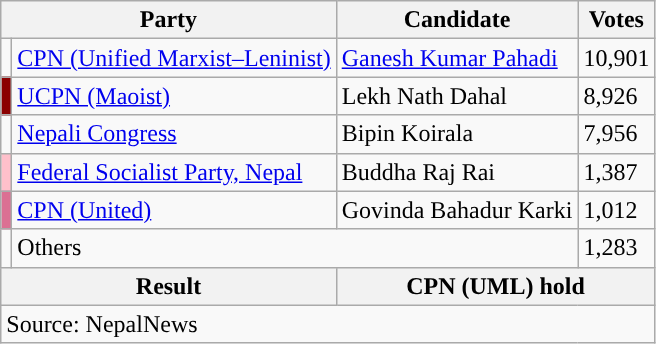<table class="wikitable">
<tr>
<th colspan="2">Party</th>
<th>Candidate</th>
<th>Votes</th>
</tr>
<tr>
<td style="background-color:"></td>
<td><a href='#'>CPN (Unified Marxist–Leninist)</a></td>
<td><a href='#'>Ganesh Kumar Pahadi</a></td>
<td>10,901</td>
</tr>
<tr>
<td style="background-color:darkred"></td>
<td><a href='#'>UCPN (Maoist)</a></td>
<td>Lekh Nath Dahal</td>
<td>8,926</td>
</tr>
<tr>
<td style="background-color:"></td>
<td><a href='#'>Nepali Congress</a></td>
<td>Bipin Koirala</td>
<td>7,956</td>
</tr>
<tr>
<td style="background-color:pink"></td>
<td><a href='#'>Federal Socialist Party, Nepal</a></td>
<td>Buddha Raj Rai</td>
<td>1,387</td>
</tr>
<tr>
<td style="background-color:palevioletred"></td>
<td><a href='#'>CPN (United)</a></td>
<td>Govinda Bahadur Karki</td>
<td>1,012</td>
</tr>
<tr>
<td></td>
<td colspan="2">Others</td>
<td>1,283</td>
</tr>
<tr>
<th colspan="2">Result</th>
<th colspan="2">CPN (UML) hold</th>
</tr>
<tr>
<td colspan="4">Source: NepalNews</td>
</tr>
</table>
